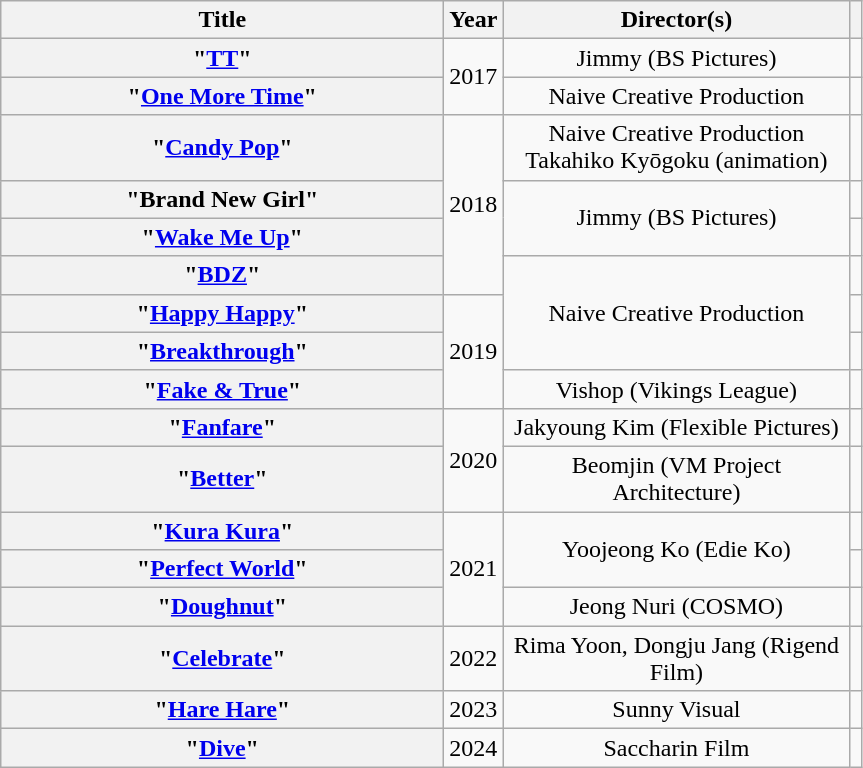<table class="wikitable plainrowheaders" style="text-align:center;">
<tr>
<th style="width:18em;">Title</th>
<th>Year</th>
<th style="width:14em;">Director(s)</th>
<th></th>
</tr>
<tr>
<th scope=row>"<a href='#'>TT</a>"<br></th>
<td rowspan=2>2017</td>
<td>Jimmy (BS Pictures)</td>
<td></td>
</tr>
<tr>
<th scope=row>"<a href='#'>One More Time</a>"</th>
<td>Naive Creative Production</td>
<td></td>
</tr>
<tr>
<th scope=row>"<a href='#'>Candy Pop</a>"</th>
<td rowspan=4>2018</td>
<td>Naive Creative Production<br>Takahiko Kyōgoku (animation)</td>
<td><br></td>
</tr>
<tr>
<th scope=row>"Brand New Girl"</th>
<td rowspan=2>Jimmy (BS Pictures)</td>
<td></td>
</tr>
<tr>
<th scope=row>"<a href='#'>Wake Me Up</a>"</th>
<td></td>
</tr>
<tr>
<th scope=row>"<a href='#'>BDZ</a>"</th>
<td rowspan=3>Naive Creative Production</td>
<td></td>
</tr>
<tr>
<th scope=row>"<a href='#'>Happy Happy</a>"</th>
<td rowspan=3>2019</td>
<td></td>
</tr>
<tr>
<th scope=row>"<a href='#'>Breakthrough</a>"</th>
<td></td>
</tr>
<tr>
<th scope=row>"<a href='#'>Fake & True</a>"</th>
<td>Vishop (Vikings League)</td>
<td></td>
</tr>
<tr>
<th scope=row>"<a href='#'>Fanfare</a>"</th>
<td rowspan=2>2020</td>
<td>Jakyoung Kim (Flexible Pictures)</td>
<td></td>
</tr>
<tr>
<th scope=row>"<a href='#'>Better</a>"</th>
<td>Beomjin (VM Project Architecture)</td>
<td></td>
</tr>
<tr>
<th scope=row>"<a href='#'>Kura Kura</a>"</th>
<td rowspan=3>2021</td>
<td rowspan=2>Yoojeong Ko (Edie Ko)</td>
<td></td>
</tr>
<tr>
<th scope=row>"<a href='#'>Perfect World</a>"</th>
<td></td>
</tr>
<tr>
<th scope=row>"<a href='#'>Doughnut</a>"</th>
<td>Jeong Nuri (COSMO)</td>
<td></td>
</tr>
<tr>
<th scope=row>"<a href='#'>Celebrate</a>"</th>
<td>2022</td>
<td>Rima Yoon, Dongju Jang (Rigend Film)</td>
<td></td>
</tr>
<tr>
<th scope=row>"<a href='#'>Hare Hare</a>"</th>
<td>2023</td>
<td>Sunny Visual</td>
<td></td>
</tr>
<tr>
<th scope=row>"<a href='#'>Dive</a>"</th>
<td>2024</td>
<td>Saccharin Film</td>
<td></td>
</tr>
</table>
